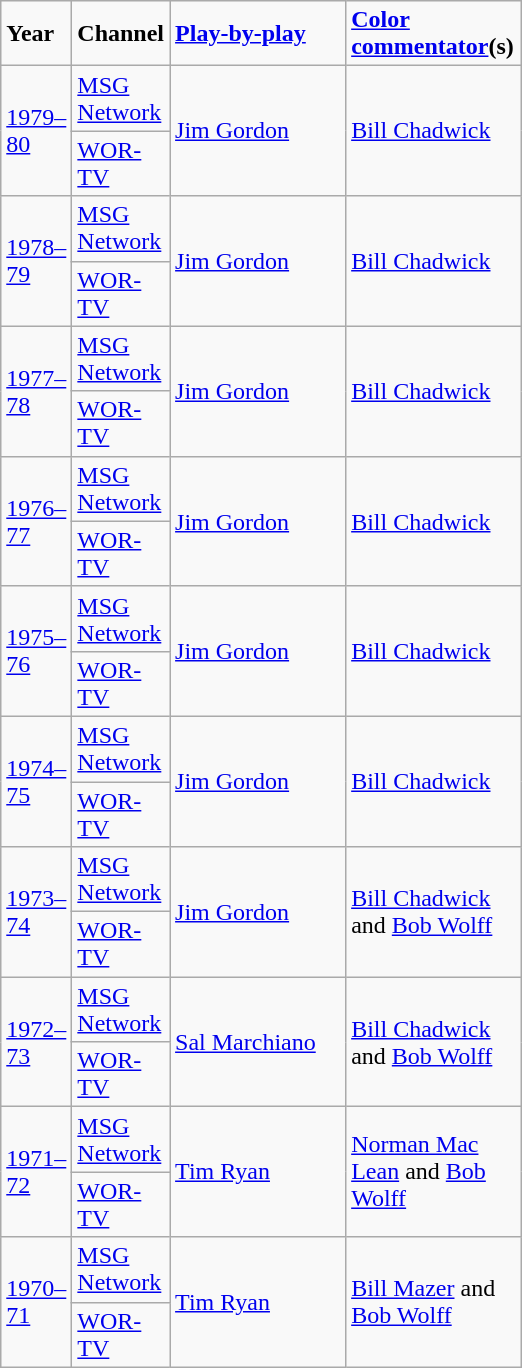<table class="wikitable">
<tr>
<td width="40"><strong>Year</strong></td>
<td width="40"><strong>Channel</strong></td>
<td width="110"><strong><a href='#'>Play-by-play</a></strong></td>
<td width="110"><strong><a href='#'>Color commentator</a>(s)</strong></td>
</tr>
<tr>
<td rowspan="2"><a href='#'>1979–80</a></td>
<td><a href='#'>MSG Network</a></td>
<td rowspan="2"><a href='#'>Jim Gordon</a></td>
<td rowspan="2"><a href='#'>Bill Chadwick</a></td>
</tr>
<tr>
<td><a href='#'>WOR-TV</a></td>
</tr>
<tr>
<td rowspan="2"><a href='#'>1978–79</a></td>
<td><a href='#'>MSG Network</a></td>
<td rowspan="2"><a href='#'>Jim Gordon</a></td>
<td rowspan="2"><a href='#'>Bill Chadwick</a></td>
</tr>
<tr>
<td><a href='#'>WOR-TV</a></td>
</tr>
<tr>
<td rowspan="2"><a href='#'>1977–78</a></td>
<td><a href='#'>MSG Network</a></td>
<td rowspan="2"><a href='#'>Jim Gordon</a></td>
<td rowspan="2"><a href='#'>Bill Chadwick</a></td>
</tr>
<tr>
<td><a href='#'>WOR-TV</a></td>
</tr>
<tr>
<td rowspan="2"><a href='#'>1976–77</a></td>
<td><a href='#'>MSG Network</a></td>
<td rowspan="2"><a href='#'>Jim Gordon</a></td>
<td rowspan="2"><a href='#'>Bill Chadwick</a></td>
</tr>
<tr>
<td><a href='#'>WOR-TV</a></td>
</tr>
<tr>
<td rowspan="2"><a href='#'>1975–76</a></td>
<td><a href='#'>MSG Network</a></td>
<td rowspan="2"><a href='#'>Jim Gordon</a></td>
<td rowspan="2"><a href='#'>Bill Chadwick</a></td>
</tr>
<tr>
<td><a href='#'>WOR-TV</a></td>
</tr>
<tr>
<td rowspan="2"><a href='#'>1974–75</a></td>
<td><a href='#'>MSG Network</a></td>
<td rowspan="2"><a href='#'>Jim Gordon</a></td>
<td rowspan="2"><a href='#'>Bill Chadwick</a></td>
</tr>
<tr>
<td><a href='#'>WOR-TV</a></td>
</tr>
<tr>
<td rowspan="2"><a href='#'>1973–74</a></td>
<td><a href='#'>MSG Network</a></td>
<td rowspan="2"><a href='#'>Jim Gordon</a></td>
<td rowspan="2"><a href='#'>Bill Chadwick</a> and <a href='#'>Bob Wolff</a></td>
</tr>
<tr>
<td><a href='#'>WOR-TV</a></td>
</tr>
<tr>
<td rowspan="2"><a href='#'>1972–73</a></td>
<td><a href='#'>MSG Network</a></td>
<td rowspan="2"><a href='#'>Sal Marchiano</a></td>
<td rowspan="2"><a href='#'>Bill Chadwick</a> and <a href='#'>Bob Wolff</a></td>
</tr>
<tr>
<td><a href='#'>WOR-TV</a></td>
</tr>
<tr>
<td rowspan="2"><a href='#'>1971–72</a></td>
<td><a href='#'>MSG Network</a></td>
<td rowspan="2"><a href='#'>Tim Ryan</a></td>
<td rowspan="2"><a href='#'>Norman Mac Lean</a> and <a href='#'>Bob Wolff</a></td>
</tr>
<tr>
<td><a href='#'>WOR-TV</a></td>
</tr>
<tr>
<td rowspan="2"><a href='#'>1970–71</a></td>
<td><a href='#'>MSG Network</a></td>
<td rowspan="2"><a href='#'>Tim Ryan</a></td>
<td rowspan="2"><a href='#'>Bill Mazer</a> and <a href='#'>Bob Wolff</a></td>
</tr>
<tr>
<td><a href='#'>WOR-TV</a></td>
</tr>
</table>
